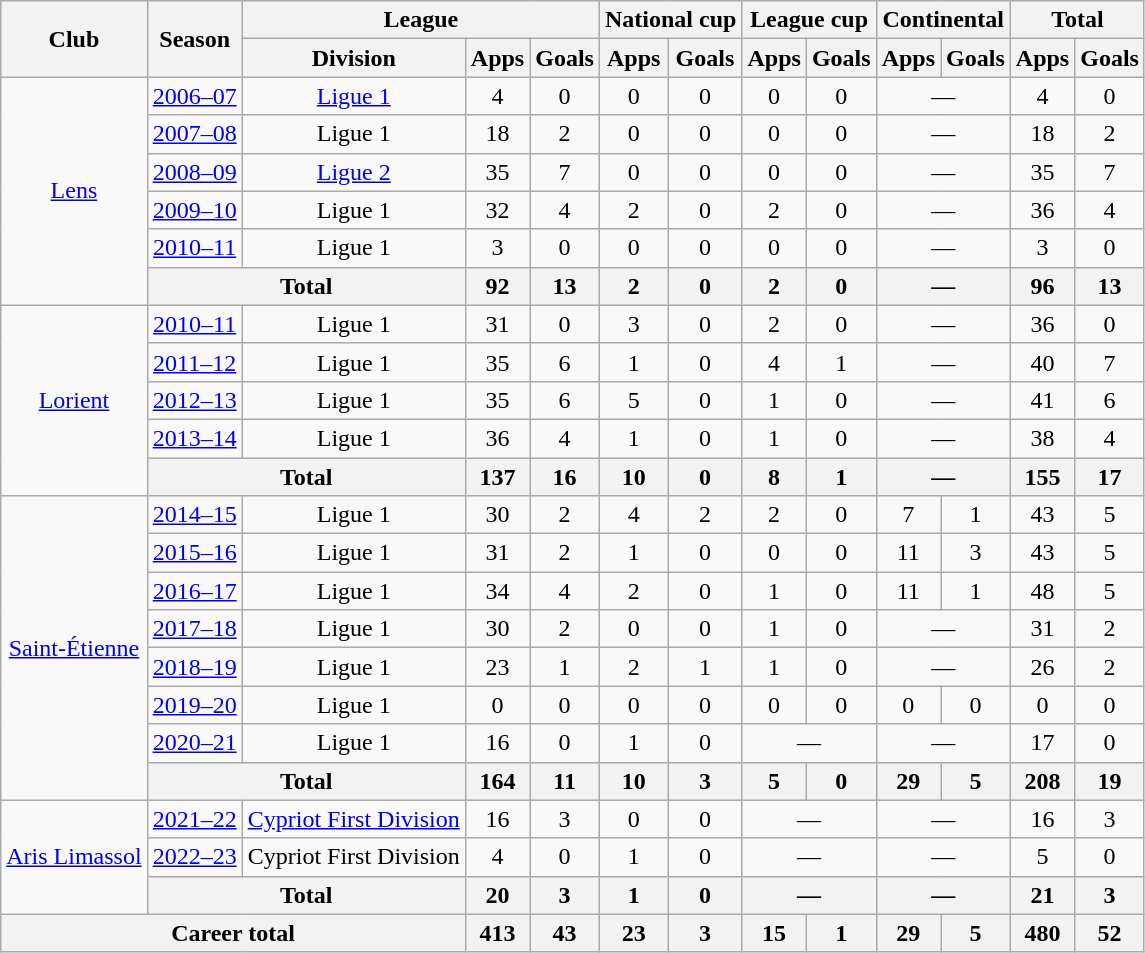<table class="wikitable" style="text-align:center">
<tr>
<th rowspan="2">Club</th>
<th rowspan="2">Season</th>
<th colspan="3">League</th>
<th colspan="2">National cup</th>
<th colspan="2">League cup</th>
<th colspan="2">Continental</th>
<th colspan="2">Total</th>
</tr>
<tr>
<th>Division</th>
<th>Apps</th>
<th>Goals</th>
<th>Apps</th>
<th>Goals</th>
<th>Apps</th>
<th>Goals</th>
<th>Apps</th>
<th>Goals</th>
<th>Apps</th>
<th>Goals</th>
</tr>
<tr>
<td rowspan="6"><a href='#'>Lens</a></td>
<td><a href='#'>2006–07</a></td>
<td><a href='#'>Ligue 1</a></td>
<td>4</td>
<td>0</td>
<td>0</td>
<td>0</td>
<td>0</td>
<td>0</td>
<td colspan="2">—</td>
<td>4</td>
<td>0</td>
</tr>
<tr>
<td><a href='#'>2007–08</a></td>
<td>Ligue 1</td>
<td>18</td>
<td>2</td>
<td>0</td>
<td>0</td>
<td>0</td>
<td>0</td>
<td colspan="2">—</td>
<td>18</td>
<td>2</td>
</tr>
<tr>
<td><a href='#'>2008–09</a></td>
<td><a href='#'>Ligue 2</a></td>
<td>35</td>
<td>7</td>
<td>0</td>
<td>0</td>
<td>0</td>
<td>0</td>
<td colspan="2">—</td>
<td>35</td>
<td>7</td>
</tr>
<tr>
<td><a href='#'>2009–10</a></td>
<td>Ligue 1</td>
<td>32</td>
<td>4</td>
<td>2</td>
<td>0</td>
<td>2</td>
<td>0</td>
<td colspan="2">—</td>
<td>36</td>
<td>4</td>
</tr>
<tr>
<td><a href='#'>2010–11</a></td>
<td>Ligue 1</td>
<td>3</td>
<td>0</td>
<td>0</td>
<td>0</td>
<td>0</td>
<td>0</td>
<td colspan="2">—</td>
<td>3</td>
<td>0</td>
</tr>
<tr>
<th colspan="2">Total</th>
<th>92</th>
<th>13</th>
<th>2</th>
<th>0</th>
<th>2</th>
<th>0</th>
<th colspan="2">—</th>
<th>96</th>
<th>13</th>
</tr>
<tr>
<td rowspan="5"><a href='#'>Lorient</a></td>
<td><a href='#'>2010–11</a></td>
<td>Ligue 1</td>
<td>31</td>
<td>0</td>
<td>3</td>
<td>0</td>
<td>2</td>
<td>0</td>
<td colspan="2">—</td>
<td>36</td>
<td>0</td>
</tr>
<tr>
<td><a href='#'>2011–12</a></td>
<td>Ligue 1</td>
<td>35</td>
<td>6</td>
<td>1</td>
<td>0</td>
<td>4</td>
<td>1</td>
<td colspan="2">—</td>
<td>40</td>
<td>7</td>
</tr>
<tr>
<td><a href='#'>2012–13</a></td>
<td>Ligue 1</td>
<td>35</td>
<td>6</td>
<td>5</td>
<td>0</td>
<td>1</td>
<td>0</td>
<td colspan="2">—</td>
<td>41</td>
<td>6</td>
</tr>
<tr>
<td><a href='#'>2013–14</a></td>
<td>Ligue 1</td>
<td>36</td>
<td>4</td>
<td>1</td>
<td>0</td>
<td>1</td>
<td>0</td>
<td colspan="2">—</td>
<td>38</td>
<td>4</td>
</tr>
<tr>
<th colspan="2">Total</th>
<th>137</th>
<th>16</th>
<th>10</th>
<th>0</th>
<th>8</th>
<th>1</th>
<th colspan="2">—</th>
<th>155</th>
<th>17</th>
</tr>
<tr>
<td rowspan="8"><a href='#'>Saint-Étienne</a></td>
<td><a href='#'>2014–15</a></td>
<td>Ligue 1</td>
<td>30</td>
<td>2</td>
<td>4</td>
<td>2</td>
<td>2</td>
<td>0</td>
<td>7</td>
<td>1</td>
<td>43</td>
<td>5</td>
</tr>
<tr>
<td><a href='#'>2015–16</a></td>
<td>Ligue 1</td>
<td>31</td>
<td>2</td>
<td>1</td>
<td>0</td>
<td>0</td>
<td>0</td>
<td>11</td>
<td>3</td>
<td>43</td>
<td>5</td>
</tr>
<tr>
<td><a href='#'>2016–17</a></td>
<td>Ligue 1</td>
<td>34</td>
<td>4</td>
<td>2</td>
<td>0</td>
<td>1</td>
<td>0</td>
<td>11</td>
<td>1</td>
<td>48</td>
<td>5</td>
</tr>
<tr>
<td><a href='#'>2017–18</a></td>
<td>Ligue 1</td>
<td>30</td>
<td>2</td>
<td>0</td>
<td>0</td>
<td>1</td>
<td>0</td>
<td colspan="2">—</td>
<td>31</td>
<td>2</td>
</tr>
<tr>
<td><a href='#'>2018–19</a></td>
<td>Ligue 1</td>
<td>23</td>
<td>1</td>
<td>2</td>
<td>1</td>
<td>1</td>
<td>0</td>
<td colspan="2">—</td>
<td>26</td>
<td>2</td>
</tr>
<tr>
<td><a href='#'>2019–20</a></td>
<td>Ligue 1</td>
<td>0</td>
<td>0</td>
<td>0</td>
<td>0</td>
<td>0</td>
<td>0</td>
<td>0</td>
<td>0</td>
<td>0</td>
<td>0</td>
</tr>
<tr>
<td><a href='#'>2020–21</a></td>
<td>Ligue 1</td>
<td>16</td>
<td>0</td>
<td>1</td>
<td>0</td>
<td colspan="2">—</td>
<td colspan="2">—</td>
<td>17</td>
<td>0</td>
</tr>
<tr>
<th colspan="2">Total</th>
<th>164</th>
<th>11</th>
<th>10</th>
<th>3</th>
<th>5</th>
<th>0</th>
<th>29</th>
<th>5</th>
<th>208</th>
<th>19</th>
</tr>
<tr>
<td rowspan="3"><a href='#'>Aris Limassol</a></td>
<td><a href='#'>2021–22</a></td>
<td><a href='#'>Cypriot First Division</a></td>
<td>16</td>
<td>3</td>
<td>0</td>
<td>0</td>
<td colspan="2">—</td>
<td colspan="2">—</td>
<td>16</td>
<td>3</td>
</tr>
<tr>
<td><a href='#'>2022–23</a></td>
<td>Cypriot First Division</td>
<td>4</td>
<td>0</td>
<td>1</td>
<td>0</td>
<td colspan="2">—</td>
<td colspan="2">—</td>
<td>5</td>
<td>0</td>
</tr>
<tr>
<th colspan="2">Total</th>
<th>20</th>
<th>3</th>
<th>1</th>
<th>0</th>
<th colspan="2">—</th>
<th colspan="2">—</th>
<th>21</th>
<th>3</th>
</tr>
<tr>
<th colspan="3">Career total</th>
<th>413</th>
<th>43</th>
<th>23</th>
<th>3</th>
<th>15</th>
<th>1</th>
<th>29</th>
<th>5</th>
<th>480</th>
<th>52</th>
</tr>
</table>
